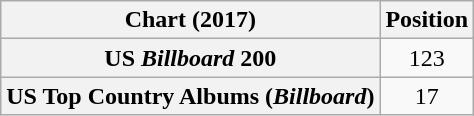<table class="wikitable sortable plainrowheaders">
<tr>
<th scope="col">Chart (2017)</th>
<th scope="col">Position</th>
</tr>
<tr>
<th scope="row">US <em>Billboard</em> 200</th>
<td style="text-align:center;">123</td>
</tr>
<tr>
<th scope="row">US Top Country Albums (<em>Billboard</em>)</th>
<td style="text-align:center;">17</td>
</tr>
</table>
